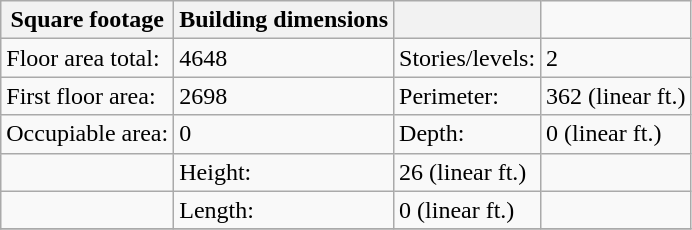<table class="wikitable">
<tr>
<th>Square footage</th>
<th>Building dimensions</th>
<th></th>
</tr>
<tr>
<td>Floor area total:</td>
<td>4648</td>
<td>Stories/levels:</td>
<td>2</td>
</tr>
<tr>
<td>First floor area:</td>
<td>2698</td>
<td>Perimeter:</td>
<td>362 (linear ft.)</td>
</tr>
<tr>
<td>Occupiable area:</td>
<td>0</td>
<td>Depth:</td>
<td>0 (linear ft.)</td>
</tr>
<tr>
<td></td>
<td>Height:</td>
<td>26 (linear ft.)</td>
<td></td>
</tr>
<tr>
<td></td>
<td>Length:</td>
<td>0 (linear ft.)</td>
<td></td>
</tr>
<tr>
</tr>
</table>
